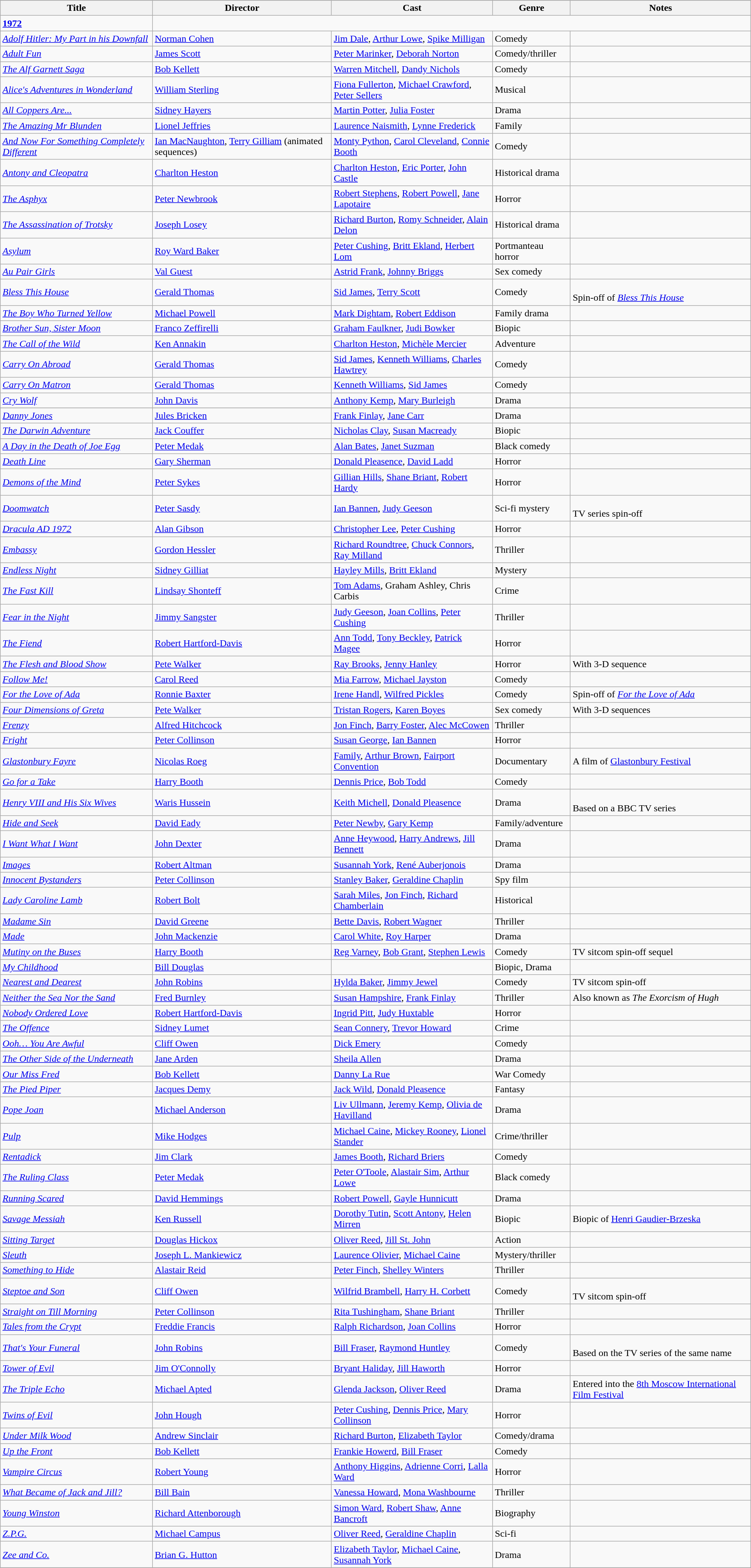<table class="wikitable">
<tr>
</tr>
<tr>
<th>Title</th>
<th>Director</th>
<th>Cast</th>
<th>Genre</th>
<th>Notes</th>
</tr>
<tr>
<td><strong><a href='#'>1972</a></strong></td>
</tr>
<tr>
<td><em><a href='#'>Adolf Hitler: My Part in his Downfall</a></em></td>
<td><a href='#'>Norman Cohen</a></td>
<td><a href='#'>Jim Dale</a>, <a href='#'>Arthur Lowe</a>, <a href='#'>Spike Milligan</a></td>
<td>Comedy</td>
<td></td>
</tr>
<tr>
<td><em><a href='#'>Adult Fun</a></em></td>
<td><a href='#'>James Scott</a></td>
<td><a href='#'>Peter Marinker</a>, <a href='#'>Deborah Norton</a></td>
<td>Comedy/thriller</td>
<td></td>
</tr>
<tr>
<td><em><a href='#'>The Alf Garnett Saga</a></em></td>
<td><a href='#'>Bob Kellett</a></td>
<td><a href='#'>Warren Mitchell</a>, <a href='#'>Dandy Nichols</a></td>
<td>Comedy</td>
<td></td>
</tr>
<tr>
<td><em><a href='#'>Alice's Adventures in Wonderland</a></em></td>
<td><a href='#'>William Sterling</a></td>
<td><a href='#'>Fiona Fullerton</a>, <a href='#'>Michael Crawford</a>, <a href='#'>Peter Sellers</a></td>
<td>Musical</td>
<td></td>
</tr>
<tr>
<td><em><a href='#'>All Coppers Are...</a></em></td>
<td><a href='#'>Sidney Hayers</a></td>
<td><a href='#'>Martin Potter</a>, <a href='#'>Julia Foster</a></td>
<td>Drama</td>
<td></td>
</tr>
<tr>
<td><em><a href='#'>The Amazing Mr Blunden</a></em></td>
<td><a href='#'>Lionel Jeffries</a></td>
<td><a href='#'>Laurence Naismith</a>, <a href='#'>Lynne Frederick</a></td>
<td>Family</td>
<td></td>
</tr>
<tr>
<td><em><a href='#'>And Now For Something Completely Different</a></em></td>
<td><a href='#'>Ian MacNaughton</a>, <a href='#'>Terry Gilliam</a> (animated sequences)</td>
<td><a href='#'>Monty Python</a>, <a href='#'>Carol Cleveland</a>, <a href='#'>Connie Booth</a></td>
<td>Comedy</td>
</tr>
<tr>
<td><em><a href='#'>Antony and Cleopatra</a></em></td>
<td><a href='#'>Charlton Heston</a></td>
<td><a href='#'>Charlton Heston</a>, <a href='#'>Eric Porter</a>, <a href='#'>John Castle</a></td>
<td>Historical drama</td>
<td></td>
</tr>
<tr>
<td><em><a href='#'>The Asphyx</a></em></td>
<td><a href='#'>Peter Newbrook</a></td>
<td><a href='#'>Robert Stephens</a>, <a href='#'>Robert Powell</a>, <a href='#'>Jane Lapotaire</a></td>
<td>Horror</td>
<td></td>
</tr>
<tr>
<td><em><a href='#'>The Assassination of Trotsky</a></em></td>
<td><a href='#'>Joseph Losey</a></td>
<td><a href='#'>Richard Burton</a>, <a href='#'>Romy Schneider</a>, <a href='#'>Alain Delon</a></td>
<td>Historical drama</td>
<td></td>
</tr>
<tr>
<td><em><a href='#'>Asylum</a></em></td>
<td><a href='#'>Roy Ward Baker</a></td>
<td><a href='#'>Peter Cushing</a>, <a href='#'>Britt Ekland</a>, <a href='#'>Herbert Lom</a></td>
<td>Portmanteau horror</td>
<td></td>
</tr>
<tr>
<td><em><a href='#'>Au Pair Girls</a></em></td>
<td><a href='#'>Val Guest</a></td>
<td><a href='#'>Astrid Frank</a>, <a href='#'>Johnny Briggs</a></td>
<td>Sex comedy</td>
<td></td>
</tr>
<tr>
<td><em><a href='#'>Bless This House</a></em></td>
<td><a href='#'>Gerald Thomas</a></td>
<td><a href='#'>Sid James</a>, <a href='#'>Terry Scott</a></td>
<td>Comedy</td>
<td><br>Spin-off of <em><a href='#'>Bless This House</a></em></td>
</tr>
<tr>
<td><em><a href='#'>The Boy Who Turned Yellow</a></em></td>
<td><a href='#'>Michael Powell</a></td>
<td><a href='#'>Mark Dightam</a>, <a href='#'>Robert Eddison</a></td>
<td>Family drama</td>
<td></td>
</tr>
<tr>
<td><em><a href='#'>Brother Sun, Sister Moon</a></em></td>
<td><a href='#'>Franco Zeffirelli</a></td>
<td><a href='#'>Graham Faulkner</a>, <a href='#'>Judi Bowker</a></td>
<td>Biopic</td>
<td></td>
</tr>
<tr>
<td><em><a href='#'>The Call of the Wild</a></em></td>
<td><a href='#'>Ken Annakin</a></td>
<td><a href='#'>Charlton Heston</a>, <a href='#'>Michèle Mercier</a></td>
<td>Adventure</td>
<td></td>
</tr>
<tr>
<td><em><a href='#'>Carry On Abroad</a></em></td>
<td><a href='#'>Gerald Thomas</a></td>
<td><a href='#'>Sid James</a>, <a href='#'>Kenneth Williams</a>, <a href='#'>Charles Hawtrey</a></td>
<td>Comedy</td>
<td></td>
</tr>
<tr>
<td><em><a href='#'>Carry On Matron</a></em></td>
<td><a href='#'>Gerald Thomas</a></td>
<td><a href='#'>Kenneth Williams</a>, <a href='#'>Sid James</a></td>
<td>Comedy</td>
<td></td>
</tr>
<tr>
<td><em><a href='#'>Cry Wolf</a></em></td>
<td><a href='#'>John Davis</a></td>
<td><a href='#'>Anthony Kemp</a>, <a href='#'>Mary Burleigh</a></td>
<td>Drama</td>
<td></td>
</tr>
<tr>
</tr>
<tr>
<td><em><a href='#'>Danny Jones</a></em></td>
<td><a href='#'>Jules Bricken</a></td>
<td><a href='#'>Frank Finlay</a>, <a href='#'>Jane Carr</a></td>
<td>Drama</td>
<td></td>
</tr>
<tr>
<td><em><a href='#'>The Darwin Adventure</a></em></td>
<td><a href='#'>Jack Couffer</a></td>
<td><a href='#'>Nicholas Clay</a>, <a href='#'>Susan Macready</a></td>
<td>Biopic</td>
<td></td>
</tr>
<tr>
<td><em><a href='#'>A Day in the Death of Joe Egg</a></em></td>
<td><a href='#'>Peter Medak</a></td>
<td><a href='#'>Alan Bates</a>, <a href='#'>Janet Suzman</a></td>
<td>Black comedy</td>
<td></td>
</tr>
<tr>
<td><em><a href='#'>Death Line</a></em></td>
<td><a href='#'>Gary Sherman</a></td>
<td><a href='#'>Donald Pleasence</a>, <a href='#'>David Ladd</a></td>
<td>Horror</td>
<td></td>
</tr>
<tr>
<td><em><a href='#'>Demons of the Mind</a></em></td>
<td><a href='#'>Peter Sykes</a></td>
<td><a href='#'>Gillian Hills</a>, <a href='#'>Shane Briant</a>, <a href='#'>Robert Hardy</a></td>
<td>Horror</td>
<td></td>
</tr>
<tr>
<td><em><a href='#'>Doomwatch</a></em></td>
<td><a href='#'>Peter Sasdy</a></td>
<td><a href='#'>Ian Bannen</a>, <a href='#'>Judy Geeson</a></td>
<td>Sci-fi mystery</td>
<td><br>TV series spin-off</td>
</tr>
<tr>
<td><em><a href='#'>Dracula AD 1972</a></em></td>
<td><a href='#'>Alan Gibson</a></td>
<td><a href='#'>Christopher Lee</a>, <a href='#'>Peter Cushing</a></td>
<td>Horror</td>
<td></td>
</tr>
<tr>
<td><em><a href='#'>Embassy</a></em></td>
<td><a href='#'>Gordon Hessler</a></td>
<td><a href='#'>Richard Roundtree</a>, <a href='#'>Chuck Connors</a>, <a href='#'>Ray Milland</a></td>
<td>Thriller</td>
<td></td>
</tr>
<tr>
<td><em><a href='#'>Endless Night</a></em></td>
<td><a href='#'>Sidney Gilliat</a></td>
<td><a href='#'>Hayley Mills</a>, <a href='#'>Britt Ekland</a></td>
<td>Mystery</td>
<td></td>
</tr>
<tr>
<td><em><a href='#'>The Fast Kill</a></em></td>
<td><a href='#'>Lindsay Shonteff</a></td>
<td><a href='#'>Tom Adams</a>, Graham Ashley, Chris Carbis</td>
<td>Crime</td>
<td></td>
</tr>
<tr>
<td><em><a href='#'>Fear in the Night</a></em></td>
<td><a href='#'>Jimmy Sangster</a></td>
<td><a href='#'>Judy Geeson</a>, <a href='#'>Joan Collins</a>, <a href='#'>Peter Cushing</a></td>
<td>Thriller</td>
<td></td>
</tr>
<tr>
<td><em><a href='#'>The Fiend</a></em></td>
<td><a href='#'>Robert Hartford-Davis</a></td>
<td><a href='#'>Ann Todd</a>, <a href='#'>Tony Beckley</a>, <a href='#'>Patrick Magee</a></td>
<td>Horror</td>
<td></td>
</tr>
<tr>
<td><em><a href='#'>The Flesh and Blood Show</a></em></td>
<td><a href='#'>Pete Walker</a></td>
<td><a href='#'>Ray Brooks</a>, <a href='#'>Jenny Hanley</a></td>
<td>Horror</td>
<td>With 3-D sequence</td>
</tr>
<tr>
<td><em><a href='#'>Follow Me!</a></em></td>
<td><a href='#'>Carol Reed</a></td>
<td><a href='#'>Mia Farrow</a>, <a href='#'>Michael Jayston</a></td>
<td>Comedy</td>
<td></td>
</tr>
<tr>
<td><em><a href='#'>For the Love of Ada</a></em></td>
<td><a href='#'>Ronnie Baxter</a></td>
<td><a href='#'>Irene Handl</a>, <a href='#'>Wilfred Pickles</a></td>
<td>Comedy</td>
<td>Spin-off of <em><a href='#'>For the Love of Ada</a></em></td>
</tr>
<tr>
<td><em><a href='#'>Four Dimensions of Greta</a></em></td>
<td><a href='#'>Pete Walker</a></td>
<td><a href='#'>Tristan Rogers</a>, <a href='#'>Karen Boyes</a></td>
<td>Sex comedy</td>
<td>With 3-D sequences</td>
</tr>
<tr>
<td><em><a href='#'>Frenzy</a></em></td>
<td><a href='#'>Alfred Hitchcock</a></td>
<td><a href='#'>Jon Finch</a>, <a href='#'>Barry Foster</a>, <a href='#'>Alec McCowen</a></td>
<td>Thriller</td>
<td></td>
</tr>
<tr>
<td><em><a href='#'>Fright</a></em></td>
<td><a href='#'>Peter Collinson</a></td>
<td><a href='#'>Susan George</a>, <a href='#'>Ian Bannen</a></td>
<td>Horror</td>
<td></td>
</tr>
<tr>
<td><em><a href='#'>Glastonbury Fayre</a></em></td>
<td><a href='#'>Nicolas Roeg</a></td>
<td><a href='#'>Family</a>, <a href='#'>Arthur Brown</a>, <a href='#'>Fairport Convention</a></td>
<td>Documentary</td>
<td>A film of <a href='#'>Glastonbury Festival</a></td>
</tr>
<tr>
<td><em><a href='#'>Go for a Take</a></em></td>
<td><a href='#'>Harry Booth</a></td>
<td><a href='#'>Dennis Price</a>, <a href='#'>Bob Todd</a></td>
<td>Comedy</td>
<td></td>
</tr>
<tr>
<td><em><a href='#'>Henry VIII and His Six Wives</a></em></td>
<td><a href='#'>Waris Hussein</a></td>
<td><a href='#'>Keith Michell</a>, <a href='#'>Donald Pleasence</a></td>
<td>Drama</td>
<td><br>Based on a BBC TV series</td>
</tr>
<tr>
<td><em><a href='#'>Hide and Seek</a></em></td>
<td><a href='#'>David Eady</a></td>
<td><a href='#'>Peter Newby</a>, <a href='#'>Gary Kemp</a></td>
<td>Family/adventure</td>
<td></td>
</tr>
<tr>
<td><em><a href='#'>I Want What I Want</a></em></td>
<td><a href='#'>John Dexter</a></td>
<td><a href='#'>Anne Heywood</a>, <a href='#'>Harry Andrews</a>, <a href='#'>Jill Bennett</a></td>
<td>Drama</td>
<td></td>
</tr>
<tr>
<td><em><a href='#'>Images</a></em></td>
<td><a href='#'>Robert Altman</a></td>
<td><a href='#'>Susannah York</a>, <a href='#'>René Auberjonois</a></td>
<td>Drama</td>
<td></td>
</tr>
<tr>
<td><em><a href='#'>Innocent Bystanders</a></em></td>
<td><a href='#'>Peter Collinson</a></td>
<td><a href='#'>Stanley Baker</a>, <a href='#'>Geraldine Chaplin</a></td>
<td>Spy film</td>
<td></td>
</tr>
<tr>
<td><em><a href='#'>Lady Caroline Lamb</a></em></td>
<td><a href='#'>Robert Bolt</a></td>
<td><a href='#'>Sarah Miles</a>, <a href='#'>Jon Finch</a>, <a href='#'>Richard Chamberlain</a></td>
<td>Historical</td>
<td></td>
</tr>
<tr>
<td><em><a href='#'>Madame Sin</a></em></td>
<td><a href='#'>David Greene</a></td>
<td><a href='#'>Bette Davis</a>, <a href='#'>Robert Wagner</a></td>
<td>Thriller</td>
<td></td>
</tr>
<tr>
<td><em><a href='#'>Made</a></em></td>
<td><a href='#'>John Mackenzie</a></td>
<td><a href='#'>Carol White</a>, <a href='#'>Roy Harper</a></td>
<td>Drama</td>
<td></td>
</tr>
<tr>
<td><em><a href='#'>Mutiny on the Buses</a></em></td>
<td><a href='#'>Harry Booth</a></td>
<td><a href='#'>Reg Varney</a>, <a href='#'>Bob Grant</a>, <a href='#'>Stephen Lewis</a></td>
<td>Comedy</td>
<td>TV sitcom spin-off sequel</td>
</tr>
<tr>
<td><em><a href='#'>My Childhood</a></em></td>
<td><a href='#'>Bill Douglas</a></td>
<td></td>
<td>Biopic, Drama</td>
<td></td>
</tr>
<tr>
<td><em><a href='#'>Nearest and Dearest</a></em></td>
<td><a href='#'>John Robins</a></td>
<td><a href='#'>Hylda Baker</a>, <a href='#'>Jimmy Jewel</a></td>
<td>Comedy</td>
<td>TV sitcom spin-off</td>
</tr>
<tr>
<td><em><a href='#'>Neither the Sea Nor the Sand</a></em></td>
<td><a href='#'>Fred Burnley</a></td>
<td><a href='#'>Susan Hampshire</a>, <a href='#'>Frank Finlay</a></td>
<td>Thriller</td>
<td>Also known as <em>The Exorcism of Hugh</em> </td>
</tr>
<tr>
<td><em><a href='#'>Nobody Ordered Love</a></em></td>
<td><a href='#'>Robert Hartford-Davis</a></td>
<td><a href='#'>Ingrid Pitt</a>, <a href='#'>Judy Huxtable</a></td>
<td>Horror</td>
<td></td>
</tr>
<tr>
<td><em><a href='#'>The Offence</a></em></td>
<td><a href='#'>Sidney Lumet</a></td>
<td><a href='#'>Sean Connery</a>, <a href='#'>Trevor Howard</a></td>
<td>Crime</td>
<td></td>
</tr>
<tr>
<td><em><a href='#'>Ooh… You Are Awful</a></em></td>
<td><a href='#'>Cliff Owen</a></td>
<td><a href='#'>Dick Emery</a></td>
<td>Comedy</td>
<td></td>
</tr>
<tr>
<td><em><a href='#'>The Other Side of the Underneath</a></em></td>
<td><a href='#'>Jane Arden</a></td>
<td><a href='#'>Sheila Allen</a></td>
<td>Drama</td>
<td></td>
</tr>
<tr>
<td><em><a href='#'>Our Miss Fred</a></em></td>
<td><a href='#'>Bob Kellett</a></td>
<td><a href='#'>Danny La Rue</a></td>
<td>War Comedy</td>
<td></td>
</tr>
<tr>
<td><em><a href='#'>The Pied Piper</a></em></td>
<td><a href='#'>Jacques Demy</a></td>
<td><a href='#'>Jack Wild</a>, <a href='#'>Donald Pleasence</a></td>
<td>Fantasy</td>
<td></td>
</tr>
<tr>
<td><em><a href='#'>Pope Joan</a></em></td>
<td><a href='#'>Michael Anderson</a></td>
<td><a href='#'>Liv Ullmann</a>, <a href='#'>Jeremy Kemp</a>, <a href='#'>Olivia de Havilland</a></td>
<td>Drama</td>
<td></td>
</tr>
<tr>
<td><em><a href='#'>Pulp</a></em></td>
<td><a href='#'>Mike Hodges</a></td>
<td><a href='#'>Michael Caine</a>, <a href='#'>Mickey Rooney</a>, <a href='#'>Lionel Stander</a></td>
<td>Crime/thriller</td>
<td></td>
</tr>
<tr>
<td><em><a href='#'>Rentadick</a></em></td>
<td><a href='#'>Jim Clark</a></td>
<td><a href='#'>James Booth</a>, <a href='#'>Richard Briers</a></td>
<td>Comedy</td>
<td></td>
</tr>
<tr>
<td><em><a href='#'>The Ruling Class</a></em></td>
<td><a href='#'>Peter Medak</a></td>
<td><a href='#'>Peter O'Toole</a>, <a href='#'>Alastair Sim</a>, <a href='#'>Arthur Lowe</a></td>
<td>Black comedy</td>
<td></td>
</tr>
<tr>
<td><em><a href='#'>Running Scared</a></em></td>
<td><a href='#'>David Hemmings</a></td>
<td><a href='#'>Robert Powell</a>, <a href='#'>Gayle Hunnicutt</a></td>
<td>Drama</td>
<td></td>
</tr>
<tr>
<td><em><a href='#'>Savage Messiah</a></em></td>
<td><a href='#'>Ken Russell</a></td>
<td><a href='#'>Dorothy Tutin</a>, <a href='#'>Scott Antony</a>, <a href='#'>Helen Mirren</a></td>
<td>Biopic</td>
<td>Biopic of <a href='#'>Henri Gaudier-Brzeska</a></td>
</tr>
<tr>
<td><em><a href='#'>Sitting Target</a></em></td>
<td><a href='#'>Douglas Hickox</a></td>
<td><a href='#'>Oliver Reed</a>, <a href='#'>Jill St. John</a></td>
<td>Action</td>
<td></td>
</tr>
<tr>
<td><em><a href='#'>Sleuth</a></em></td>
<td><a href='#'>Joseph L. Mankiewicz</a></td>
<td><a href='#'>Laurence Olivier</a>, <a href='#'>Michael Caine</a></td>
<td>Mystery/thriller</td>
<td></td>
</tr>
<tr>
<td><em><a href='#'>Something to Hide</a></em></td>
<td><a href='#'>Alastair Reid</a></td>
<td><a href='#'>Peter Finch</a>, <a href='#'>Shelley Winters</a></td>
<td>Thriller</td>
<td></td>
</tr>
<tr>
<td><em><a href='#'>Steptoe and Son</a></em></td>
<td><a href='#'>Cliff Owen</a></td>
<td><a href='#'>Wilfrid Brambell</a>, <a href='#'>Harry H. Corbett</a></td>
<td>Comedy</td>
<td><br>TV sitcom spin-off</td>
</tr>
<tr>
<td><em><a href='#'>Straight on Till Morning</a></em></td>
<td><a href='#'>Peter Collinson</a></td>
<td><a href='#'>Rita Tushingham</a>, <a href='#'>Shane Briant</a></td>
<td>Thriller</td>
<td></td>
</tr>
<tr>
<td><em><a href='#'>Tales from the Crypt</a></em></td>
<td><a href='#'>Freddie Francis</a></td>
<td><a href='#'>Ralph Richardson</a>, <a href='#'>Joan Collins</a></td>
<td>Horror</td>
<td></td>
</tr>
<tr>
<td><em><a href='#'>That's Your Funeral</a></em></td>
<td><a href='#'>John Robins</a></td>
<td><a href='#'>Bill Fraser</a>, <a href='#'>Raymond Huntley</a></td>
<td>Comedy</td>
<td><br>Based on the TV series of the same name</td>
</tr>
<tr>
<td><em><a href='#'>Tower of Evil</a></em></td>
<td><a href='#'>Jim O'Connolly</a></td>
<td><a href='#'>Bryant Haliday</a>, <a href='#'>Jill Haworth</a></td>
<td>Horror</td>
<td></td>
</tr>
<tr>
<td><em><a href='#'>The Triple Echo</a></em></td>
<td><a href='#'>Michael Apted</a></td>
<td><a href='#'>Glenda Jackson</a>, <a href='#'>Oliver Reed</a></td>
<td>Drama</td>
<td>Entered into the <a href='#'>8th Moscow International Film Festival</a></td>
</tr>
<tr>
<td><em><a href='#'>Twins of Evil</a></em></td>
<td><a href='#'>John Hough</a></td>
<td><a href='#'>Peter Cushing</a>, <a href='#'>Dennis Price</a>, <a href='#'>Mary Collinson</a></td>
<td>Horror</td>
<td></td>
</tr>
<tr>
<td><em><a href='#'>Under Milk Wood</a></em></td>
<td><a href='#'>Andrew Sinclair</a></td>
<td><a href='#'>Richard Burton</a>, <a href='#'>Elizabeth Taylor</a></td>
<td>Comedy/drama</td>
<td></td>
</tr>
<tr>
<td><em><a href='#'>Up the Front</a></em></td>
<td><a href='#'>Bob Kellett</a></td>
<td><a href='#'>Frankie Howerd</a>, <a href='#'>Bill Fraser</a></td>
<td>Comedy</td>
<td></td>
</tr>
<tr>
<td><em><a href='#'>Vampire Circus</a></em></td>
<td><a href='#'>Robert Young</a></td>
<td><a href='#'>Anthony Higgins</a>, <a href='#'>Adrienne Corri</a>, <a href='#'>Lalla Ward</a></td>
<td>Horror</td>
<td></td>
</tr>
<tr>
<td><em><a href='#'>What Became of Jack and Jill?</a></em></td>
<td><a href='#'>Bill Bain</a></td>
<td><a href='#'>Vanessa Howard</a>, <a href='#'>Mona Washbourne</a></td>
<td>Thriller</td>
<td></td>
</tr>
<tr>
<td><em><a href='#'>Young Winston</a></em></td>
<td><a href='#'>Richard Attenborough</a></td>
<td><a href='#'>Simon Ward</a>, <a href='#'>Robert Shaw</a>, <a href='#'>Anne Bancroft</a></td>
<td>Biography</td>
<td></td>
</tr>
<tr>
<td><em><a href='#'>Z.P.G.</a></em></td>
<td><a href='#'>Michael Campus</a></td>
<td><a href='#'>Oliver Reed</a>, <a href='#'>Geraldine Chaplin</a></td>
<td>Sci-fi</td>
<td></td>
</tr>
<tr>
<td><em><a href='#'>Zee and Co.</a></em></td>
<td><a href='#'>Brian G. Hutton</a></td>
<td><a href='#'>Elizabeth Taylor</a>, <a href='#'>Michael Caine</a>, <a href='#'>Susannah York</a></td>
<td>Drama</td>
<td></td>
</tr>
<tr>
</tr>
</table>
